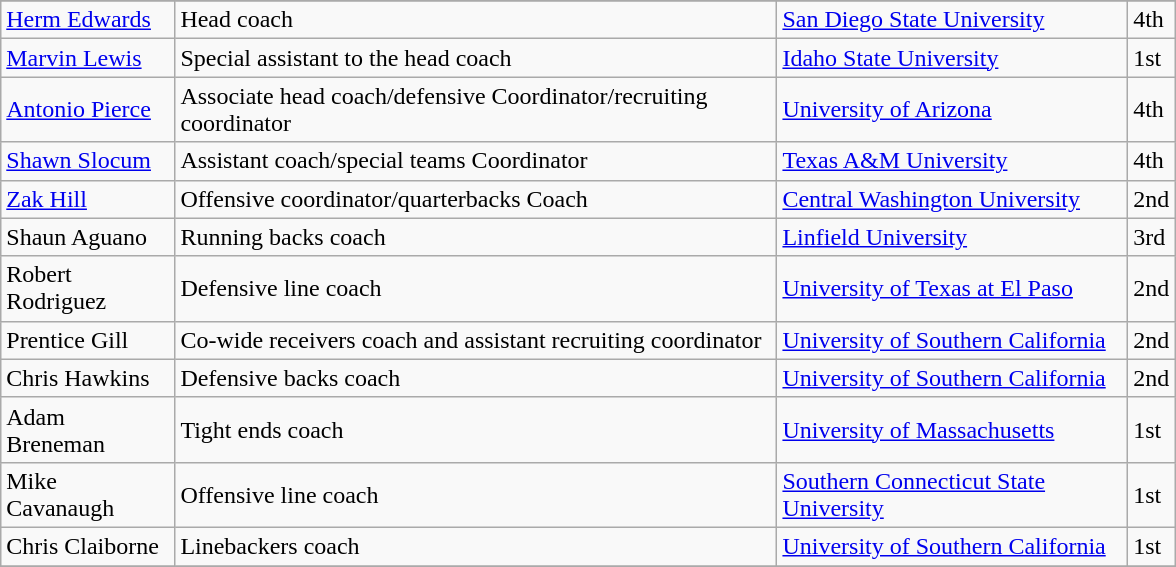<table class="wikitable" style="width:62%">
<tr>
</tr>
<tr>
<td><a href='#'>Herm Edwards</a></td>
<td>Head coach</td>
<td><a href='#'>San Diego State University</a></td>
<td>4th</td>
</tr>
<tr>
<td><a href='#'>Marvin Lewis</a></td>
<td>Special assistant to the head coach</td>
<td><a href='#'>Idaho State University</a></td>
<td>1st</td>
</tr>
<tr>
<td><a href='#'>Antonio Pierce</a></td>
<td>Associate head coach/defensive Coordinator/recruiting coordinator</td>
<td><a href='#'>University of Arizona</a></td>
<td>4th</td>
</tr>
<tr>
<td><a href='#'>Shawn Slocum</a></td>
<td>Assistant coach/special teams Coordinator</td>
<td><a href='#'>Texas A&M University</a></td>
<td>4th</td>
</tr>
<tr>
<td><a href='#'>Zak Hill</a></td>
<td>Offensive coordinator/quarterbacks Coach</td>
<td><a href='#'>Central Washington University</a></td>
<td>2nd</td>
</tr>
<tr>
<td>Shaun Aguano</td>
<td>Running backs coach</td>
<td><a href='#'>Linfield University</a></td>
<td>3rd</td>
</tr>
<tr>
<td>Robert Rodriguez</td>
<td>Defensive line coach</td>
<td><a href='#'>University of Texas at El Paso</a></td>
<td>2nd</td>
</tr>
<tr>
<td>Prentice Gill</td>
<td>Co-wide receivers coach and assistant recruiting coordinator</td>
<td><a href='#'>University of Southern California</a></td>
<td>2nd</td>
</tr>
<tr>
<td>Chris Hawkins</td>
<td>Defensive backs coach</td>
<td><a href='#'>University of Southern California</a></td>
<td>2nd</td>
</tr>
<tr>
<td>Adam Breneman</td>
<td>Tight ends coach</td>
<td><a href='#'>University of Massachusetts</a></td>
<td>1st</td>
</tr>
<tr>
<td>Mike Cavanaugh</td>
<td>Offensive line coach</td>
<td><a href='#'>Southern Connecticut State University</a></td>
<td>1st</td>
</tr>
<tr>
<td>Chris Claiborne</td>
<td>Linebackers coach</td>
<td><a href='#'>University of Southern California</a></td>
<td>1st</td>
</tr>
<tr>
</tr>
</table>
